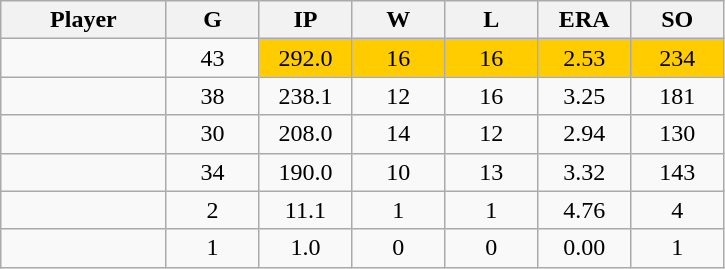<table class="wikitable sortable">
<tr>
<th bgcolor="#DDDDFF" width="16%">Player</th>
<th bgcolor="#DDDDFF" width="9%">G</th>
<th bgcolor="#DDDDFF" width="9%">IP</th>
<th bgcolor="#DDDDFF" width="9%">W</th>
<th bgcolor="#DDDDFF" width="9%">L</th>
<th bgcolor="#DDDDFF" width="9%">ERA</th>
<th bgcolor="#DDDDFF" width="9%">SO</th>
</tr>
<tr align="center">
<td></td>
<td>43</td>
<td bgcolor="#FFCC00">292.0</td>
<td bgcolor="#FFCC00">16</td>
<td bgcolor="#FFCC00">16</td>
<td bgcolor="#FFCC00">2.53</td>
<td bgcolor="#FFCC00">234</td>
</tr>
<tr align="center">
<td></td>
<td>38</td>
<td>238.1</td>
<td>12</td>
<td>16</td>
<td>3.25</td>
<td>181</td>
</tr>
<tr align="center">
<td></td>
<td>30</td>
<td>208.0</td>
<td>14</td>
<td>12</td>
<td>2.94</td>
<td>130</td>
</tr>
<tr align="center">
<td></td>
<td>34</td>
<td>190.0</td>
<td>10</td>
<td>13</td>
<td>3.32</td>
<td>143</td>
</tr>
<tr align="center">
<td></td>
<td>2</td>
<td>11.1</td>
<td>1</td>
<td>1</td>
<td>4.76</td>
<td>4</td>
</tr>
<tr align="center">
<td></td>
<td>1</td>
<td>1.0</td>
<td>0</td>
<td>0</td>
<td>0.00</td>
<td>1</td>
</tr>
</table>
